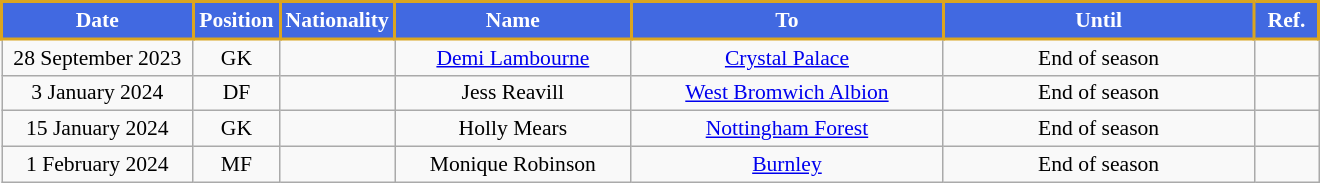<table class="wikitable" style="text-align:center; font-size:90%; ">
<tr>
<th style="background:royalblue;;color:white;border:2px solid #DAA520; width:120px;">Date</th>
<th style="background:royalblue;color:white;border:2px solid #DAA520; width:50px;">Position</th>
<th style="background:royalblue;color:white;border:2px solid #DAA520; width:50px;">Nationality</th>
<th style="background:royalblue;color:white;border:2px solid #DAA520; width:150px;">Name</th>
<th style="background:royalblue;color:white;border:2px solid #DAA520; width:200px;">To</th>
<th style="background:royalblue;color:white;border:2px solid #DAA520; width:200px;">Until</th>
<th style="background:royalblue;color:white;border:2px solid #DAA520; width:35px;">Ref.</th>
</tr>
<tr>
<td>28 September 2023</td>
<td>GK</td>
<td></td>
<td><a href='#'>Demi Lambourne</a></td>
<td> <a href='#'>Crystal Palace</a></td>
<td>End of season</td>
<td></td>
</tr>
<tr>
<td>3 January 2024</td>
<td>DF</td>
<td></td>
<td>Jess Reavill</td>
<td> <a href='#'>West Bromwich Albion</a></td>
<td>End of season</td>
<td></td>
</tr>
<tr>
<td>15 January 2024</td>
<td>GK</td>
<td></td>
<td>Holly Mears</td>
<td> <a href='#'>Nottingham Forest</a></td>
<td>End of season</td>
<td></td>
</tr>
<tr>
<td>1 February 2024</td>
<td>MF</td>
<td></td>
<td>Monique Robinson</td>
<td> <a href='#'>Burnley</a></td>
<td>End of season</td>
<td></td>
</tr>
</table>
